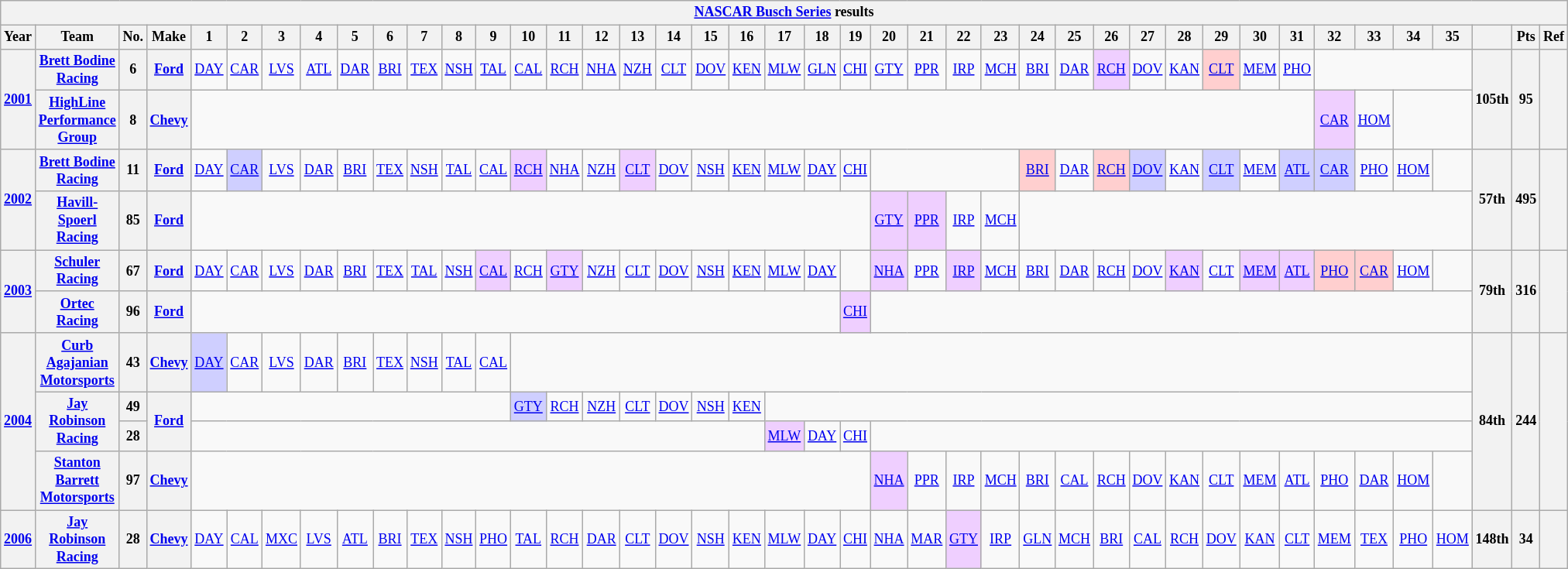<table class="wikitable" style="text-align:center; font-size:75%">
<tr>
<th colspan=42><a href='#'>NASCAR Busch Series</a> results</th>
</tr>
<tr>
<th>Year</th>
<th>Team</th>
<th>No.</th>
<th>Make</th>
<th>1</th>
<th>2</th>
<th>3</th>
<th>4</th>
<th>5</th>
<th>6</th>
<th>7</th>
<th>8</th>
<th>9</th>
<th>10</th>
<th>11</th>
<th>12</th>
<th>13</th>
<th>14</th>
<th>15</th>
<th>16</th>
<th>17</th>
<th>18</th>
<th>19</th>
<th>20</th>
<th>21</th>
<th>22</th>
<th>23</th>
<th>24</th>
<th>25</th>
<th>26</th>
<th>27</th>
<th>28</th>
<th>29</th>
<th>30</th>
<th>31</th>
<th>32</th>
<th>33</th>
<th>34</th>
<th>35</th>
<th></th>
<th>Pts</th>
<th>Ref</th>
</tr>
<tr>
<th rowspan=2><a href='#'>2001</a></th>
<th><a href='#'>Brett Bodine Racing</a></th>
<th>6</th>
<th><a href='#'>Ford</a></th>
<td><a href='#'>DAY</a></td>
<td><a href='#'>CAR</a></td>
<td><a href='#'>LVS</a></td>
<td><a href='#'>ATL</a></td>
<td><a href='#'>DAR</a></td>
<td><a href='#'>BRI</a></td>
<td><a href='#'>TEX</a></td>
<td><a href='#'>NSH</a></td>
<td><a href='#'>TAL</a></td>
<td><a href='#'>CAL</a></td>
<td><a href='#'>RCH</a></td>
<td><a href='#'>NHA</a></td>
<td><a href='#'>NZH</a></td>
<td><a href='#'>CLT</a></td>
<td><a href='#'>DOV</a></td>
<td><a href='#'>KEN</a></td>
<td><a href='#'>MLW</a></td>
<td><a href='#'>GLN</a></td>
<td><a href='#'>CHI</a></td>
<td><a href='#'>GTY</a></td>
<td><a href='#'>PPR</a></td>
<td><a href='#'>IRP</a></td>
<td><a href='#'>MCH</a></td>
<td><a href='#'>BRI</a></td>
<td><a href='#'>DAR</a></td>
<td style="background:#EFCFFF;"><a href='#'>RCH</a><br></td>
<td><a href='#'>DOV</a></td>
<td><a href='#'>KAN</a></td>
<td style="background:#FFCFCF;"><a href='#'>CLT</a><br></td>
<td><a href='#'>MEM</a></td>
<td><a href='#'>PHO</a></td>
<td colspan=4></td>
<th rowspan=2>105th</th>
<th rowspan=2>95</th>
<th rowspan=2></th>
</tr>
<tr>
<th><a href='#'>HighLine Performance Group</a></th>
<th>8</th>
<th><a href='#'>Chevy</a></th>
<td colspan=31></td>
<td style="background:#EFCFFF;"><a href='#'>CAR</a><br></td>
<td><a href='#'>HOM</a></td>
<td colspan=2></td>
</tr>
<tr>
<th rowspan=2><a href='#'>2002</a></th>
<th><a href='#'>Brett Bodine Racing</a></th>
<th>11</th>
<th><a href='#'>Ford</a></th>
<td><a href='#'>DAY</a></td>
<td style="background:#CFCFFF;"><a href='#'>CAR</a><br></td>
<td><a href='#'>LVS</a></td>
<td><a href='#'>DAR</a></td>
<td><a href='#'>BRI</a></td>
<td><a href='#'>TEX</a></td>
<td><a href='#'>NSH</a></td>
<td><a href='#'>TAL</a></td>
<td><a href='#'>CAL</a></td>
<td style="background:#EFCFFF;"><a href='#'>RCH</a><br></td>
<td><a href='#'>NHA</a></td>
<td><a href='#'>NZH</a></td>
<td style="background:#EFCFFF;"><a href='#'>CLT</a><br></td>
<td><a href='#'>DOV</a></td>
<td><a href='#'>NSH</a></td>
<td><a href='#'>KEN</a></td>
<td><a href='#'>MLW</a></td>
<td><a href='#'>DAY</a></td>
<td><a href='#'>CHI</a></td>
<td colspan=4></td>
<td style="background:#FFCFCF;"><a href='#'>BRI</a><br></td>
<td><a href='#'>DAR</a></td>
<td style="background:#FFCFCF;"><a href='#'>RCH</a><br></td>
<td style="background:#CFCFFF;"><a href='#'>DOV</a><br></td>
<td><a href='#'>KAN</a></td>
<td style="background:#CFCFFF;"><a href='#'>CLT</a><br></td>
<td><a href='#'>MEM</a></td>
<td style="background:#CFCFFF;"><a href='#'>ATL</a><br></td>
<td style="background:#CFCFFF;"><a href='#'>CAR</a><br></td>
<td><a href='#'>PHO</a></td>
<td><a href='#'>HOM</a></td>
<td></td>
<th rowspan=2>57th</th>
<th rowspan=2>495</th>
<th rowspan=2></th>
</tr>
<tr>
<th><a href='#'>Havill-Spoerl Racing</a></th>
<th>85</th>
<th><a href='#'>Ford</a></th>
<td colspan=19></td>
<td style="background:#EFCFFF;"><a href='#'>GTY</a><br></td>
<td style="background:#EFCFFF;"><a href='#'>PPR</a><br></td>
<td><a href='#'>IRP</a></td>
<td><a href='#'>MCH</a></td>
<td colspan=12></td>
</tr>
<tr>
<th rowspan=2><a href='#'>2003</a></th>
<th><a href='#'>Schuler Racing</a></th>
<th>67</th>
<th><a href='#'>Ford</a></th>
<td><a href='#'>DAY</a></td>
<td><a href='#'>CAR</a></td>
<td><a href='#'>LVS</a></td>
<td><a href='#'>DAR</a></td>
<td><a href='#'>BRI</a></td>
<td><a href='#'>TEX</a></td>
<td><a href='#'>TAL</a></td>
<td><a href='#'>NSH</a></td>
<td style="background:#EFCFFF;"><a href='#'>CAL</a><br></td>
<td><a href='#'>RCH</a></td>
<td style="background:#EFCFFF;"><a href='#'>GTY</a><br></td>
<td><a href='#'>NZH</a></td>
<td><a href='#'>CLT</a></td>
<td><a href='#'>DOV</a></td>
<td><a href='#'>NSH</a></td>
<td><a href='#'>KEN</a></td>
<td><a href='#'>MLW</a></td>
<td><a href='#'>DAY</a></td>
<td></td>
<td style="background:#EFCFFF;"><a href='#'>NHA</a><br></td>
<td><a href='#'>PPR</a></td>
<td style="background:#EFCFFF;"><a href='#'>IRP</a><br></td>
<td><a href='#'>MCH</a></td>
<td><a href='#'>BRI</a></td>
<td><a href='#'>DAR</a></td>
<td><a href='#'>RCH</a></td>
<td><a href='#'>DOV</a></td>
<td style="background:#EFCFFF;"><a href='#'>KAN</a><br></td>
<td><a href='#'>CLT</a></td>
<td style="background:#EFCFFF;"><a href='#'>MEM</a><br></td>
<td style="background:#EFCFFF;"><a href='#'>ATL</a><br></td>
<td style="background:#FFCFCF;"><a href='#'>PHO</a><br></td>
<td style="background:#FFCFCF;"><a href='#'>CAR</a><br></td>
<td><a href='#'>HOM</a></td>
<td></td>
<th rowspan=2>79th</th>
<th rowspan=2>316</th>
<th rowspan=2></th>
</tr>
<tr>
<th><a href='#'>Ortec Racing</a></th>
<th>96</th>
<th><a href='#'>Ford</a></th>
<td colspan=18></td>
<td style="background:#EFCFFF;"><a href='#'>CHI</a><br></td>
<td colspan=16></td>
</tr>
<tr>
<th rowspan=4><a href='#'>2004</a></th>
<th><a href='#'>Curb Agajanian Motorsports</a></th>
<th>43</th>
<th><a href='#'>Chevy</a></th>
<td style="background:#CFCFFF;"><a href='#'>DAY</a><br></td>
<td><a href='#'>CAR</a></td>
<td><a href='#'>LVS</a></td>
<td><a href='#'>DAR</a></td>
<td><a href='#'>BRI</a></td>
<td><a href='#'>TEX</a></td>
<td><a href='#'>NSH</a></td>
<td><a href='#'>TAL</a></td>
<td><a href='#'>CAL</a></td>
<td colspan=26></td>
<th rowspan=4>84th</th>
<th rowspan=4>244</th>
<th rowspan=4></th>
</tr>
<tr>
<th rowspan=2><a href='#'>Jay Robinson Racing</a></th>
<th>49</th>
<th rowspan=2><a href='#'>Ford</a></th>
<td colspan=9></td>
<td style="background:#CFCFFF;"><a href='#'>GTY</a><br></td>
<td><a href='#'>RCH</a></td>
<td><a href='#'>NZH</a></td>
<td><a href='#'>CLT</a></td>
<td><a href='#'>DOV</a></td>
<td><a href='#'>NSH</a></td>
<td><a href='#'>KEN</a></td>
<td colspan=19></td>
</tr>
<tr>
<th>28</th>
<td colspan=16></td>
<td style="background:#EFCFFF;"><a href='#'>MLW</a><br></td>
<td><a href='#'>DAY</a></td>
<td><a href='#'>CHI</a></td>
<td colspan=16></td>
</tr>
<tr>
<th><a href='#'>Stanton Barrett Motorsports</a></th>
<th>97</th>
<th><a href='#'>Chevy</a></th>
<td colspan=19></td>
<td style="background:#EFCFFF;"><a href='#'>NHA</a><br></td>
<td><a href='#'>PPR</a></td>
<td><a href='#'>IRP</a></td>
<td><a href='#'>MCH</a></td>
<td><a href='#'>BRI</a></td>
<td><a href='#'>CAL</a></td>
<td><a href='#'>RCH</a></td>
<td><a href='#'>DOV</a></td>
<td><a href='#'>KAN</a></td>
<td><a href='#'>CLT</a></td>
<td><a href='#'>MEM</a></td>
<td><a href='#'>ATL</a></td>
<td><a href='#'>PHO</a></td>
<td><a href='#'>DAR</a></td>
<td><a href='#'>HOM</a></td>
<td></td>
</tr>
<tr>
<th><a href='#'>2006</a></th>
<th><a href='#'>Jay Robinson Racing</a></th>
<th>28</th>
<th><a href='#'>Chevy</a></th>
<td><a href='#'>DAY</a></td>
<td><a href='#'>CAL</a></td>
<td><a href='#'>MXC</a></td>
<td><a href='#'>LVS</a></td>
<td><a href='#'>ATL</a></td>
<td><a href='#'>BRI</a></td>
<td><a href='#'>TEX</a></td>
<td><a href='#'>NSH</a></td>
<td><a href='#'>PHO</a></td>
<td><a href='#'>TAL</a></td>
<td><a href='#'>RCH</a></td>
<td><a href='#'>DAR</a></td>
<td><a href='#'>CLT</a></td>
<td><a href='#'>DOV</a></td>
<td><a href='#'>NSH</a></td>
<td><a href='#'>KEN</a></td>
<td><a href='#'>MLW</a></td>
<td><a href='#'>DAY</a></td>
<td><a href='#'>CHI</a></td>
<td><a href='#'>NHA</a></td>
<td><a href='#'>MAR</a></td>
<td style="background:#EFCFFF;"><a href='#'>GTY</a><br></td>
<td><a href='#'>IRP</a></td>
<td><a href='#'>GLN</a></td>
<td><a href='#'>MCH</a></td>
<td><a href='#'>BRI</a></td>
<td><a href='#'>CAL</a></td>
<td><a href='#'>RCH</a></td>
<td><a href='#'>DOV</a></td>
<td><a href='#'>KAN</a></td>
<td><a href='#'>CLT</a></td>
<td><a href='#'>MEM</a></td>
<td><a href='#'>TEX</a></td>
<td><a href='#'>PHO</a></td>
<td><a href='#'>HOM</a></td>
<th>148th</th>
<th>34</th>
<th></th>
</tr>
</table>
